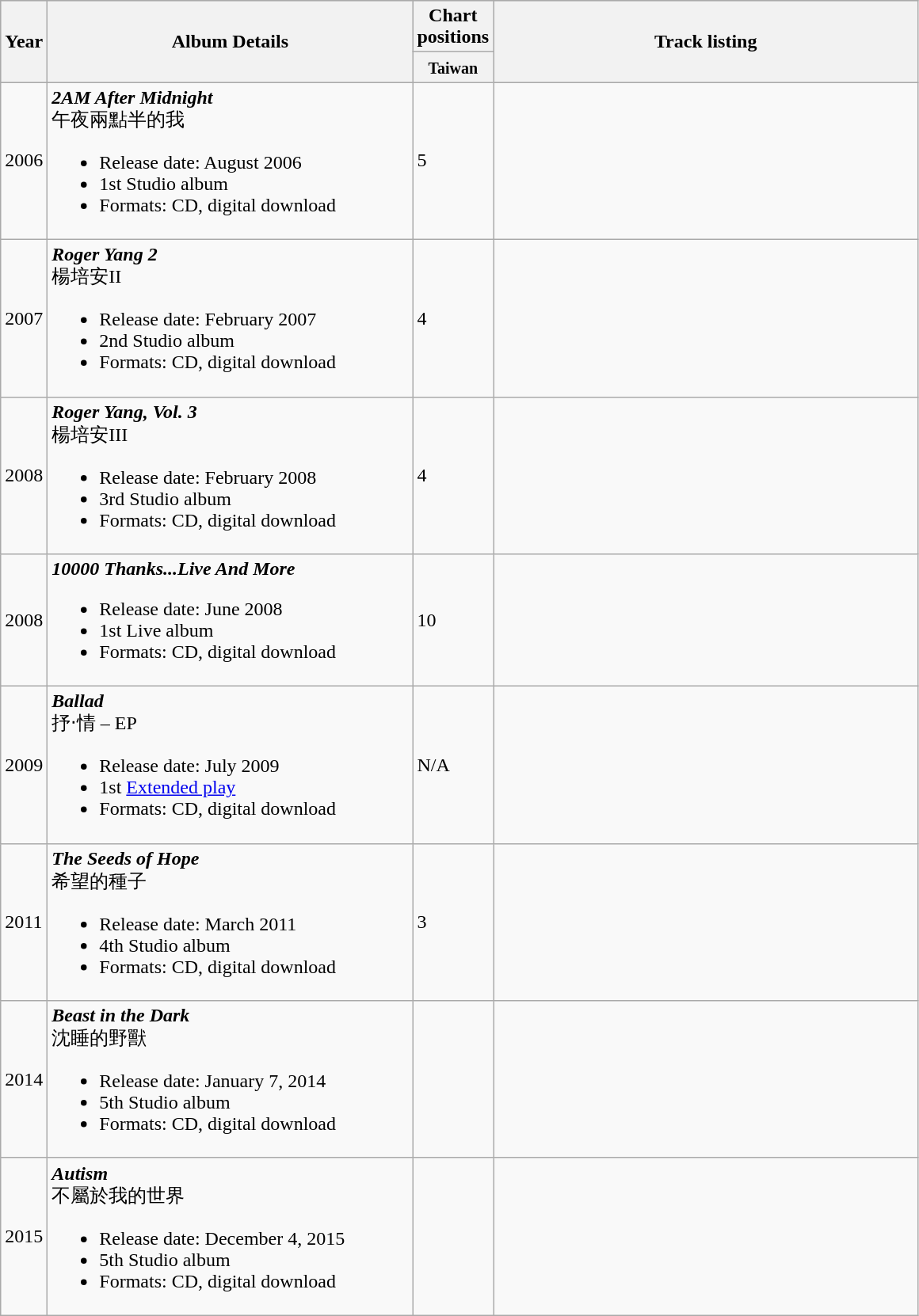<table class="wikitable">
<tr style="background:#ccc; text-align:center;">
<th style="width:25px;" rowspan="2">Year</th>
<th style="width:300px;" rowspan="2">Album Details</th>
<th>Chart positions</th>
<th style="width:350px;" rowspan="2">Track listing</th>
</tr>
<tr>
<th style="width:30px;"><small>Taiwan</small></th>
</tr>
<tr>
<td>2006</td>
<td><strong><em>2AM After Midnight</em></strong><br>午夜兩點半的我<br><ul><li>Release date: August 2006</li><li>1st Studio album</li><li>Formats: CD, digital download</li></ul></td>
<td>5</td>
<td align="center"></td>
</tr>
<tr>
<td>2007</td>
<td><strong><em>Roger Yang 2</em></strong> <br>楊培安II<br><ul><li>Release date: February 2007</li><li>2nd Studio album</li><li>Formats: CD, digital download</li></ul></td>
<td>4</td>
<td align="center"></td>
</tr>
<tr>
<td>2008</td>
<td><strong><em>Roger Yang, Vol. 3</em></strong><br>楊培安III<br><ul><li>Release date: February 2008</li><li>3rd Studio album</li><li>Formats: CD, digital download</li></ul></td>
<td>4</td>
<td align="center"></td>
</tr>
<tr>
<td>2008</td>
<td><strong><em>10000 Thanks...Live And More</em></strong><br><ul><li>Release date: June 2008</li><li>1st Live album</li><li>Formats: CD, digital download</li></ul></td>
<td>10</td>
<td align="center"></td>
</tr>
<tr>
<td>2009</td>
<td><strong><em>Ballad</em></strong><br>抒‧情 – EP<br><ul><li>Release date: July 2009</li><li>1st <a href='#'>Extended play</a></li><li>Formats: CD, digital download</li></ul></td>
<td>N/A</td>
<td align="center"></td>
</tr>
<tr>
<td>2011</td>
<td><strong><em>The Seeds of Hope</em></strong><br>希望的種子<br><ul><li>Release date: March 2011</li><li>4th Studio album</li><li>Formats: CD, digital download</li></ul></td>
<td>3</td>
<td align="center"></td>
</tr>
<tr>
<td>2014</td>
<td><strong><em>Beast in the Dark</em></strong><br>沈睡的野獸<br><ul><li>Release date: January 7, 2014</li><li>5th Studio album</li><li>Formats: CD, digital download</li></ul></td>
<td></td>
<td align="center"></td>
</tr>
<tr>
<td>2015</td>
<td><strong><em>Autism</em></strong><br>不屬於我的世界<br><ul><li>Release date: December 4, 2015</li><li>5th Studio album</li><li>Formats: CD, digital download</li></ul></td>
<td></td>
<td align="center"></td>
</tr>
</table>
